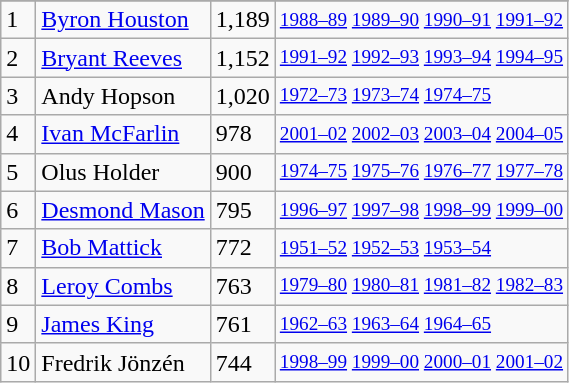<table class="wikitable">
<tr>
</tr>
<tr>
<td>1</td>
<td><a href='#'>Byron Houston</a></td>
<td>1,189</td>
<td style="font-size:80%;"><a href='#'>1988–89</a> <a href='#'>1989–90</a> <a href='#'>1990–91</a> <a href='#'>1991–92</a></td>
</tr>
<tr>
<td>2</td>
<td><a href='#'>Bryant Reeves</a></td>
<td>1,152</td>
<td style="font-size:80%;"><a href='#'>1991–92</a> <a href='#'>1992–93</a> <a href='#'>1993–94</a> <a href='#'>1994–95</a></td>
</tr>
<tr>
<td>3</td>
<td>Andy Hopson</td>
<td>1,020</td>
<td style="font-size:80%;"><a href='#'>1972–73</a> <a href='#'>1973–74</a> <a href='#'>1974–75</a></td>
</tr>
<tr>
<td>4</td>
<td><a href='#'>Ivan McFarlin</a></td>
<td>978</td>
<td style="font-size:80%;"><a href='#'>2001–02</a> <a href='#'>2002–03</a> <a href='#'>2003–04</a> <a href='#'>2004–05</a></td>
</tr>
<tr>
<td>5</td>
<td>Olus Holder</td>
<td>900</td>
<td style="font-size:80%;"><a href='#'>1974–75</a> <a href='#'>1975–76</a> <a href='#'>1976–77</a> <a href='#'>1977–78</a></td>
</tr>
<tr>
<td>6</td>
<td><a href='#'>Desmond Mason</a></td>
<td>795</td>
<td style="font-size:80%;"><a href='#'>1996–97</a> <a href='#'>1997–98</a> <a href='#'>1998–99</a> <a href='#'>1999–00</a></td>
</tr>
<tr>
<td>7</td>
<td><a href='#'>Bob Mattick</a></td>
<td>772</td>
<td style="font-size:80%;"><a href='#'>1951–52</a> <a href='#'>1952–53</a> <a href='#'>1953–54</a></td>
</tr>
<tr>
<td>8</td>
<td><a href='#'>Leroy Combs</a></td>
<td>763</td>
<td style="font-size:80%;"><a href='#'>1979–80</a> <a href='#'>1980–81</a> <a href='#'>1981–82</a> <a href='#'>1982–83</a></td>
</tr>
<tr>
<td>9</td>
<td><a href='#'>James King</a></td>
<td>761</td>
<td style="font-size:80%;"><a href='#'>1962–63</a> <a href='#'>1963–64</a> <a href='#'>1964–65</a></td>
</tr>
<tr>
<td>10</td>
<td>Fredrik Jönzén</td>
<td>744</td>
<td style="font-size:80%;"><a href='#'>1998–99</a> <a href='#'>1999–00</a> <a href='#'>2000–01</a> <a href='#'>2001–02</a></td>
</tr>
</table>
